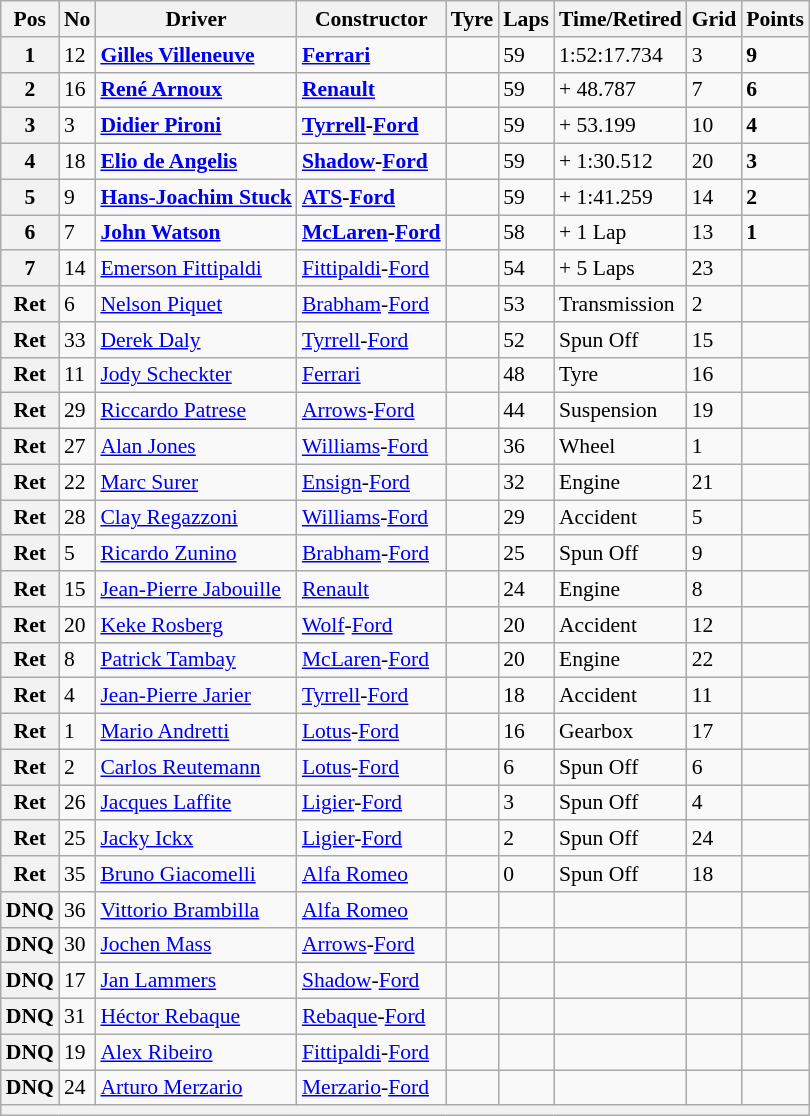<table class="wikitable" style="font-size: 90%;">
<tr>
<th>Pos</th>
<th>No</th>
<th>Driver</th>
<th>Constructor</th>
<th>Tyre</th>
<th>Laps</th>
<th>Time/Retired</th>
<th>Grid</th>
<th>Points</th>
</tr>
<tr>
<th>1</th>
<td>12</td>
<td> <strong><a href='#'>Gilles Villeneuve</a></strong></td>
<td><strong><a href='#'>Ferrari</a></strong></td>
<td></td>
<td>59</td>
<td>1:52:17.734</td>
<td>3</td>
<td><strong>9</strong></td>
</tr>
<tr>
<th>2</th>
<td>16</td>
<td> <strong><a href='#'>René Arnoux</a></strong></td>
<td><strong><a href='#'>Renault</a></strong></td>
<td></td>
<td>59</td>
<td>+ 48.787</td>
<td>7</td>
<td><strong>6</strong></td>
</tr>
<tr>
<th>3</th>
<td>3</td>
<td> <strong><a href='#'>Didier Pironi</a></strong></td>
<td><strong><a href='#'>Tyrrell</a>-<a href='#'>Ford</a></strong></td>
<td></td>
<td>59</td>
<td>+ 53.199</td>
<td>10</td>
<td><strong>4</strong></td>
</tr>
<tr>
<th>4</th>
<td>18</td>
<td> <strong><a href='#'>Elio de Angelis</a></strong></td>
<td><strong><a href='#'>Shadow</a>-<a href='#'>Ford</a></strong></td>
<td></td>
<td>59</td>
<td>+ 1:30.512</td>
<td>20</td>
<td><strong>3</strong></td>
</tr>
<tr>
<th>5</th>
<td>9</td>
<td> <strong><a href='#'>Hans-Joachim Stuck</a></strong></td>
<td><strong><a href='#'>ATS</a>-<a href='#'>Ford</a></strong></td>
<td></td>
<td>59</td>
<td>+ 1:41.259</td>
<td>14</td>
<td><strong>2</strong></td>
</tr>
<tr>
<th>6</th>
<td>7</td>
<td> <strong><a href='#'>John Watson</a></strong></td>
<td><strong><a href='#'>McLaren</a>-<a href='#'>Ford</a></strong></td>
<td></td>
<td>58</td>
<td>+ 1 Lap</td>
<td>13</td>
<td><strong>1</strong></td>
</tr>
<tr>
<th>7</th>
<td>14</td>
<td> <a href='#'>Emerson Fittipaldi</a></td>
<td><a href='#'>Fittipaldi</a>-<a href='#'>Ford</a></td>
<td></td>
<td>54</td>
<td>+ 5 Laps</td>
<td>23</td>
<td></td>
</tr>
<tr>
<th>Ret</th>
<td>6</td>
<td> <a href='#'>Nelson Piquet</a></td>
<td><a href='#'>Brabham</a>-<a href='#'>Ford</a></td>
<td></td>
<td>53</td>
<td>Transmission</td>
<td>2</td>
<td></td>
</tr>
<tr>
<th>Ret</th>
<td>33</td>
<td> <a href='#'>Derek Daly</a></td>
<td><a href='#'>Tyrrell</a>-<a href='#'>Ford</a></td>
<td></td>
<td>52</td>
<td>Spun Off</td>
<td>15</td>
<td></td>
</tr>
<tr>
<th>Ret</th>
<td>11</td>
<td> <a href='#'>Jody Scheckter</a></td>
<td><a href='#'>Ferrari</a></td>
<td></td>
<td>48</td>
<td>Tyre</td>
<td>16</td>
<td></td>
</tr>
<tr>
<th>Ret</th>
<td>29</td>
<td> <a href='#'>Riccardo Patrese</a></td>
<td><a href='#'>Arrows</a>-<a href='#'>Ford</a></td>
<td></td>
<td>44</td>
<td>Suspension</td>
<td>19</td>
<td></td>
</tr>
<tr>
<th>Ret</th>
<td>27</td>
<td> <a href='#'>Alan Jones</a></td>
<td><a href='#'>Williams</a>-<a href='#'>Ford</a></td>
<td></td>
<td>36</td>
<td>Wheel</td>
<td>1</td>
<td></td>
</tr>
<tr>
<th>Ret</th>
<td>22</td>
<td> <a href='#'>Marc Surer</a></td>
<td><a href='#'>Ensign</a>-<a href='#'>Ford</a></td>
<td></td>
<td>32</td>
<td>Engine</td>
<td>21</td>
<td></td>
</tr>
<tr>
<th>Ret</th>
<td>28</td>
<td> <a href='#'>Clay Regazzoni</a></td>
<td><a href='#'>Williams</a>-<a href='#'>Ford</a></td>
<td></td>
<td>29</td>
<td>Accident</td>
<td>5</td>
<td></td>
</tr>
<tr>
<th>Ret</th>
<td>5</td>
<td> <a href='#'>Ricardo Zunino</a></td>
<td><a href='#'>Brabham</a>-<a href='#'>Ford</a></td>
<td></td>
<td>25</td>
<td>Spun Off</td>
<td>9</td>
<td></td>
</tr>
<tr>
<th>Ret</th>
<td>15</td>
<td> <a href='#'>Jean-Pierre Jabouille</a></td>
<td><a href='#'>Renault</a></td>
<td></td>
<td>24</td>
<td>Engine</td>
<td>8</td>
<td></td>
</tr>
<tr>
<th>Ret</th>
<td>20</td>
<td> <a href='#'>Keke Rosberg</a></td>
<td><a href='#'>Wolf</a>-<a href='#'>Ford</a></td>
<td></td>
<td>20</td>
<td>Accident</td>
<td>12</td>
<td></td>
</tr>
<tr>
<th>Ret</th>
<td>8</td>
<td> <a href='#'>Patrick Tambay</a></td>
<td><a href='#'>McLaren</a>-<a href='#'>Ford</a></td>
<td></td>
<td>20</td>
<td>Engine</td>
<td>22</td>
<td></td>
</tr>
<tr>
<th>Ret</th>
<td>4</td>
<td> <a href='#'>Jean-Pierre Jarier</a></td>
<td><a href='#'>Tyrrell</a>-<a href='#'>Ford</a></td>
<td></td>
<td>18</td>
<td>Accident</td>
<td>11</td>
<td></td>
</tr>
<tr>
<th>Ret</th>
<td>1</td>
<td> <a href='#'>Mario Andretti</a></td>
<td><a href='#'>Lotus</a>-<a href='#'>Ford</a></td>
<td></td>
<td>16</td>
<td>Gearbox</td>
<td>17</td>
<td></td>
</tr>
<tr>
<th>Ret</th>
<td>2</td>
<td> <a href='#'>Carlos Reutemann</a></td>
<td><a href='#'>Lotus</a>-<a href='#'>Ford</a></td>
<td></td>
<td>6</td>
<td>Spun Off</td>
<td>6</td>
<td></td>
</tr>
<tr>
<th>Ret</th>
<td>26</td>
<td> <a href='#'>Jacques Laffite</a></td>
<td><a href='#'>Ligier</a>-<a href='#'>Ford</a></td>
<td></td>
<td>3</td>
<td>Spun Off</td>
<td>4</td>
<td></td>
</tr>
<tr>
<th>Ret</th>
<td>25</td>
<td> <a href='#'>Jacky Ickx</a></td>
<td><a href='#'>Ligier</a>-<a href='#'>Ford</a></td>
<td></td>
<td>2</td>
<td>Spun Off</td>
<td>24</td>
<td></td>
</tr>
<tr>
<th>Ret</th>
<td>35</td>
<td> <a href='#'>Bruno Giacomelli</a></td>
<td><a href='#'>Alfa Romeo</a></td>
<td></td>
<td>0</td>
<td>Spun Off</td>
<td>18</td>
<td></td>
</tr>
<tr>
<th>DNQ</th>
<td>36</td>
<td> <a href='#'>Vittorio Brambilla</a></td>
<td><a href='#'>Alfa Romeo</a></td>
<td></td>
<td></td>
<td></td>
<td></td>
<td></td>
</tr>
<tr>
<th>DNQ</th>
<td>30</td>
<td> <a href='#'>Jochen Mass</a></td>
<td><a href='#'>Arrows</a>-<a href='#'>Ford</a></td>
<td></td>
<td></td>
<td></td>
<td></td>
<td></td>
</tr>
<tr>
<th>DNQ</th>
<td>17</td>
<td> <a href='#'>Jan Lammers</a></td>
<td><a href='#'>Shadow</a>-<a href='#'>Ford</a></td>
<td></td>
<td></td>
<td></td>
<td></td>
<td></td>
</tr>
<tr>
<th>DNQ</th>
<td>31</td>
<td> <a href='#'>Héctor Rebaque</a></td>
<td><a href='#'>Rebaque</a>-<a href='#'>Ford</a></td>
<td></td>
<td></td>
<td></td>
<td></td>
<td></td>
</tr>
<tr>
<th>DNQ</th>
<td>19</td>
<td> <a href='#'>Alex Ribeiro</a></td>
<td><a href='#'>Fittipaldi</a>-<a href='#'>Ford</a></td>
<td></td>
<td></td>
<td></td>
<td></td>
<td></td>
</tr>
<tr>
<th>DNQ</th>
<td>24</td>
<td> <a href='#'>Arturo Merzario</a></td>
<td><a href='#'>Merzario</a>-<a href='#'>Ford</a></td>
<td></td>
<td></td>
<td></td>
<td></td>
<td></td>
</tr>
<tr>
<th colspan="9"></th>
</tr>
</table>
